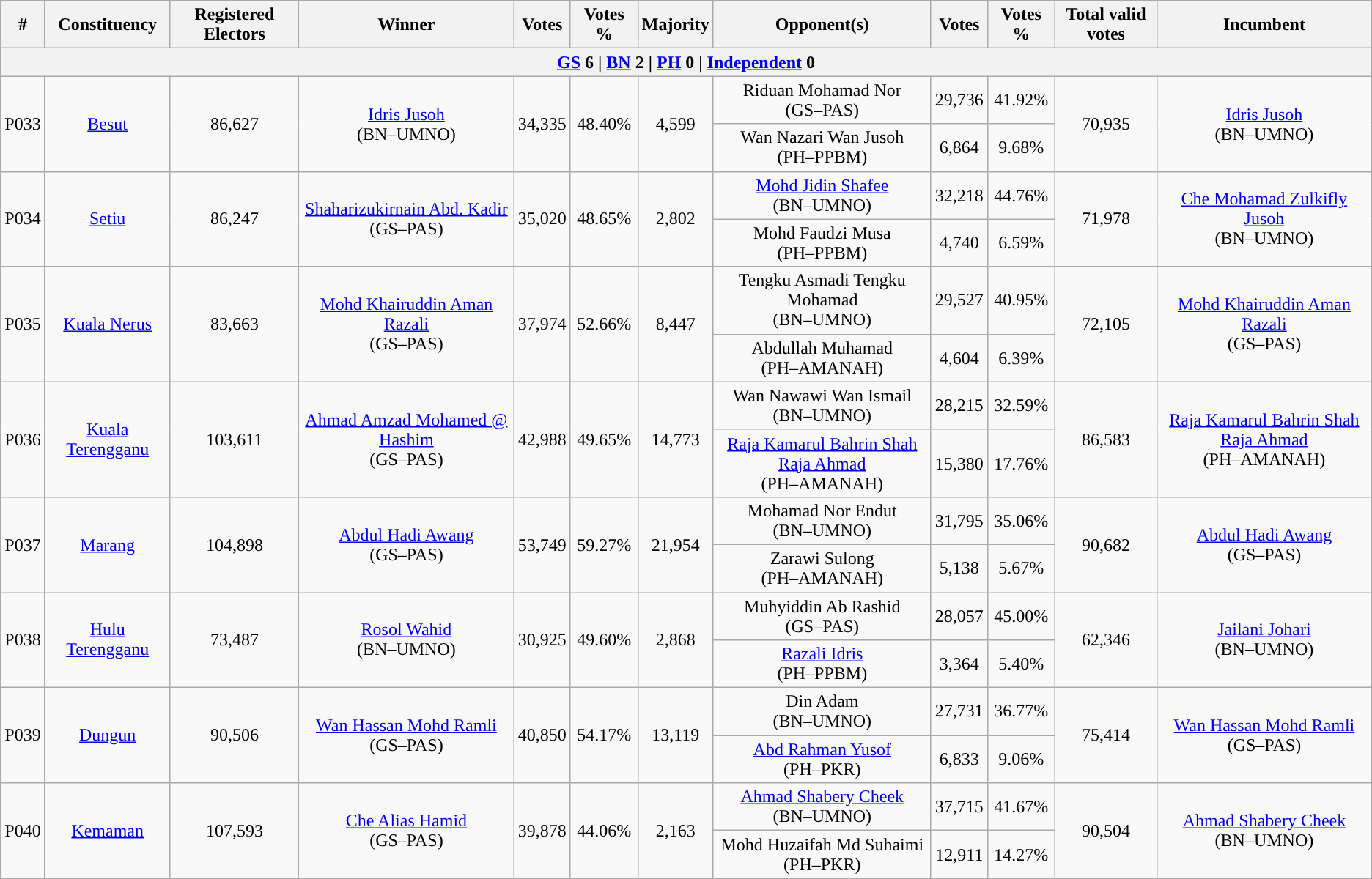<table class="wikitable sortable" style">
<tr>
<th>#</th>
<th>Constituency</th>
<th>Registered Electors</th>
<th>Winner</th>
<th>Votes</th>
<th>Votes %</th>
<th>Majority</th>
<th>Opponent(s)</th>
<th>Votes</th>
<th>Votes %</th>
<th>Total valid votes</th>
<th>Incumbent</th>
</tr>
<tr>
<th colspan="13"><a href='#'>GS</a> <strong>6</strong> | <a href='#'>BN</a> <strong>2</strong> | <a href='#'>PH</a> <strong>0</strong> | <a href='#'>Independent</a> <strong>0</strong></th>
</tr>
<tr align="center">
<td rowspan=2>P033</td>
<td rowspan=2><a href='#'>Besut</a></td>
<td rowspan=2>86,627</td>
<td rowspan=2><a href='#'>Idris Jusoh</a><br>(BN–UMNO)</td>
<td rowspan=2>34,335</td>
<td rowspan=2>48.40%</td>
<td rowspan=2>4,599</td>
<td>Riduan Mohamad Nor<br>(GS–PAS)</td>
<td>29,736</td>
<td>41.92%</td>
<td rowspan=2>70,935</td>
<td rowspan=2><a href='#'>Idris Jusoh</a><br>(BN–UMNO)</td>
</tr>
<tr align="center">
<td>Wan Nazari Wan Jusoh<br>(PH–PPBM)</td>
<td>6,864</td>
<td>9.68%</td>
</tr>
<tr align="center">
<td rowspan=2>P034</td>
<td rowspan=2><a href='#'>Setiu</a></td>
<td rowspan=2>86,247</td>
<td rowspan=2><a href='#'>Shaharizukirnain Abd. Kadir</a><br>(GS–PAS)</td>
<td rowspan=2>35,020</td>
<td rowspan=2>48.65%</td>
<td rowspan=2>2,802</td>
<td><a href='#'>Mohd Jidin Shafee</a><br>(BN–UMNO)</td>
<td>32,218</td>
<td>44.76%</td>
<td rowspan=2>71,978</td>
<td rowspan=2><a href='#'>Che Mohamad Zulkifly Jusoh</a><br>(BN–UMNO)</td>
</tr>
<tr align="center">
<td>Mohd Faudzi Musa<br>(PH–PPBM)</td>
<td>4,740</td>
<td>6.59%</td>
</tr>
<tr align="center">
<td rowspan=2>P035</td>
<td rowspan=2><a href='#'>Kuala Nerus</a></td>
<td rowspan=2>83,663</td>
<td rowspan=2><a href='#'>Mohd Khairuddin Aman Razali</a><br>(GS–PAS)</td>
<td rowspan=2>37,974</td>
<td rowspan=2>52.66%</td>
<td rowspan=2>8,447</td>
<td>Tengku Asmadi Tengku Mohamad<br>(BN–UMNO)</td>
<td>29,527</td>
<td>40.95%</td>
<td rowspan=2>72,105</td>
<td rowspan=2><a href='#'>Mohd Khairuddin Aman Razali</a><br>(GS–PAS)</td>
</tr>
<tr align="center">
<td>Abdullah Muhamad<br>(PH–AMANAH)</td>
<td>4,604</td>
<td>6.39%</td>
</tr>
<tr align="center">
<td rowspan=2>P036</td>
<td rowspan=2><a href='#'>Kuala Terengganu</a></td>
<td rowspan=2>103,611</td>
<td rowspan=2><a href='#'>Ahmad Amzad Mohamed @ Hashim</a><br>(GS–PAS)</td>
<td rowspan=2>42,988</td>
<td rowspan=2>49.65%</td>
<td rowspan=2>14,773</td>
<td>Wan Nawawi Wan Ismail<br>(BN–UMNO)</td>
<td>28,215</td>
<td>32.59%</td>
<td rowspan=2>86,583</td>
<td rowspan=2><a href='#'>Raja Kamarul Bahrin Shah Raja Ahmad</a><br>(PH–AMANAH)</td>
</tr>
<tr align="center">
<td><a href='#'>Raja Kamarul Bahrin Shah Raja Ahmad</a><br>(PH–AMANAH)</td>
<td>15,380</td>
<td>17.76%</td>
</tr>
<tr align="center">
<td rowspan=2>P037</td>
<td rowspan=2><a href='#'>Marang</a></td>
<td rowspan=2>104,898</td>
<td rowspan=2><a href='#'>Abdul Hadi Awang</a><br>(GS–PAS)</td>
<td rowspan=2>53,749</td>
<td rowspan=2>59.27%</td>
<td rowspan=2>21,954</td>
<td>Mohamad Nor Endut<br>(BN–UMNO)</td>
<td>31,795</td>
<td>35.06%</td>
<td rowspan=2>90,682</td>
<td rowspan=2><a href='#'>Abdul Hadi Awang</a><br>(GS–PAS)</td>
</tr>
<tr align="center">
<td>Zarawi Sulong<br>(PH–AMANAH)</td>
<td>5,138</td>
<td>5.67%</td>
</tr>
<tr align="center">
<td rowspan=2>P038</td>
<td rowspan=2><a href='#'>Hulu Terengganu</a></td>
<td rowspan=2>73,487</td>
<td rowspan=2><a href='#'>Rosol Wahid</a><br>(BN–UMNO)</td>
<td rowspan=2>30,925</td>
<td rowspan=2>49.60%</td>
<td rowspan=2>2,868</td>
<td>Muhyiddin Ab Rashid<br>(GS–PAS)</td>
<td>28,057</td>
<td>45.00%</td>
<td rowspan=2>62,346</td>
<td rowspan=2><a href='#'>Jailani Johari</a><br>(BN–UMNO)</td>
</tr>
<tr align="center">
<td><a href='#'>Razali Idris</a><br>(PH–PPBM)</td>
<td>3,364</td>
<td>5.40%</td>
</tr>
<tr align="center">
<td rowspan=2>P039</td>
<td rowspan=2><a href='#'>Dungun</a></td>
<td rowspan=2>90,506</td>
<td rowspan=2><a href='#'>Wan Hassan Mohd Ramli</a><br>(GS–PAS)</td>
<td rowspan=2>40,850</td>
<td rowspan=2>54.17%</td>
<td rowspan=2>13,119</td>
<td>Din Adam<br>(BN–UMNO)</td>
<td>27,731</td>
<td>36.77%</td>
<td rowspan=2>75,414</td>
<td rowspan=2><a href='#'>Wan Hassan Mohd Ramli</a><br>(GS–PAS)</td>
</tr>
<tr align="center">
<td><a href='#'>Abd Rahman Yusof</a><br>(PH–PKR)</td>
<td>6,833</td>
<td>9.06%</td>
</tr>
<tr align="center">
<td rowspan=2>P040</td>
<td rowspan=2><a href='#'>Kemaman</a></td>
<td rowspan=2>107,593</td>
<td rowspan=2><a href='#'>Che Alias Hamid</a><br>(GS–PAS)</td>
<td rowspan=2>39,878</td>
<td rowspan=2>44.06%</td>
<td rowspan=2>2,163</td>
<td><a href='#'>Ahmad Shabery Cheek</a> <br>(BN–UMNO)</td>
<td>37,715</td>
<td>41.67%</td>
<td rowspan=2>90,504</td>
<td rowspan=2><a href='#'>Ahmad Shabery Cheek</a> <br>(BN–UMNO)</td>
</tr>
<tr align="center">
<td>Mohd Huzaifah Md Suhaimi<br>(PH–PKR)</td>
<td>12,911</td>
<td>14.27%</td>
</tr>
</table>
